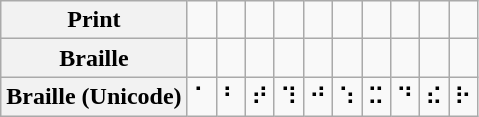<table class="wikitable" style="text-align:center">
<tr>
<th>Print</th>
<td><span></span></td>
<td><span></span></td>
<td><span></span></td>
<td><span></span></td>
<td><span></span></td>
<td><span></span></td>
<td><span></span></td>
<td><span></span></td>
<td><span></span></td>
<td><span></span></td>
</tr>
<tr>
<th>Braille</th>
<td></td>
<td></td>
<td></td>
<td></td>
<td></td>
<td></td>
<td></td>
<td></td>
<td></td>
<td></td>
</tr>
<tr>
<th>Braille (Unicode)</th>
<td>⠁</td>
<td>⠃</td>
<td>⠞</td>
<td>⠹</td>
<td>⠚</td>
<td>⠱</td>
<td>⠭</td>
<td>⠙</td>
<td>⠮</td>
<td>⠗</td>
</tr>
</table>
